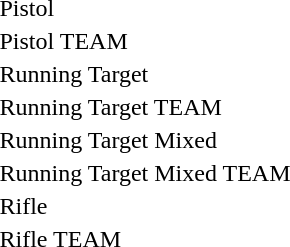<table>
<tr>
<td>Pistol</td>
<td></td>
<td></td>
<td></td>
</tr>
<tr>
<td>Pistol TEAM</td>
<td></td>
<td></td>
<td></td>
</tr>
<tr>
<td>Running Target</td>
<td></td>
<td></td>
<td></td>
</tr>
<tr>
<td>Running Target TEAM</td>
<td></td>
<td></td>
<td></td>
</tr>
<tr>
<td>Running Target Mixed</td>
<td></td>
<td></td>
<td></td>
</tr>
<tr>
<td>Running Target Mixed TEAM</td>
<td></td>
<td></td>
<td></td>
</tr>
<tr>
<td>Rifle</td>
<td></td>
<td></td>
<td></td>
</tr>
<tr>
<td>Rifle TEAM</td>
<td></td>
<td></td>
<td></td>
</tr>
</table>
